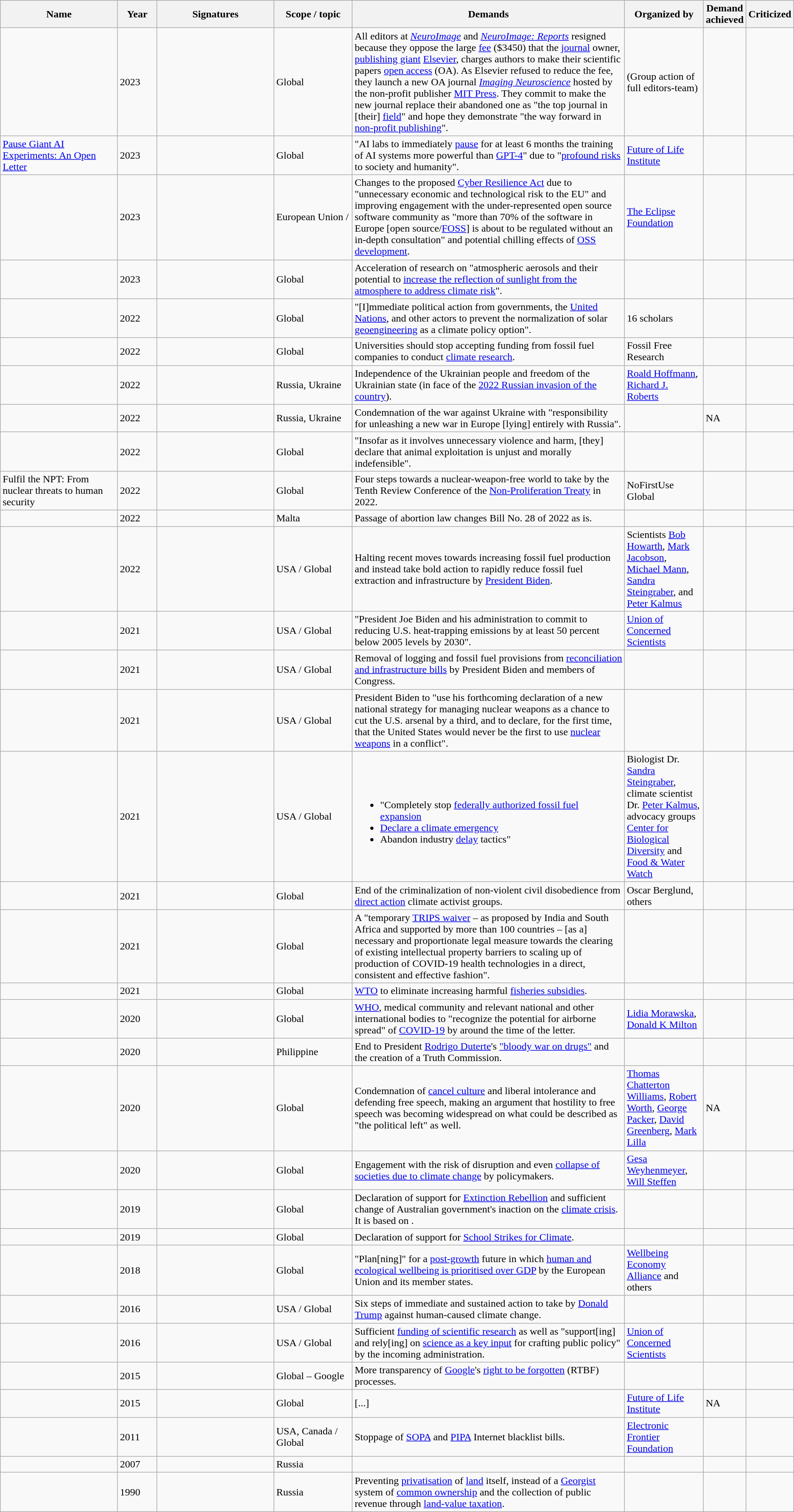<table class="wikitable sortable">
<tr>
<th style="width:15%;">Name</th>
<th style="width:5%;">Year</th>
<th style="width:15%;">Signatures</th>
<th style="width:10%;">Scope / topic</th>
<th style="width:35%;" class=unsortable>Demands</th>
<th style="width:10%;">Organized by</th>
<th style="width:5%;">Demand achieved</th>
<th style="width:5%;">Criticized</th>
</tr>
<tr>
<td></td>
<td>2023</td>
<td></td>
<td>Global</td>
<td>All editors at <em><a href='#'>NeuroImage</a></em> and <em><a href='#'>NeuroImage: Reports</a></em> resigned because they oppose the large <a href='#'>fee</a> ($3450) that the <a href='#'>journal</a> owner, <a href='#'>publishing giant</a> <a href='#'>Elsevier</a>, charges authors to make their scientific papers <a href='#'>open access</a> (OA). As Elsevier refused to reduce the fee, they launch a new OA journal <em><a href='#'>Imaging Neuroscience</a></em> hosted by the non-profit publisher <a href='#'>MIT Press</a>. They commit to make the new journal replace their abandoned one as "the top journal in [their] <a href='#'>field</a>" and hope they demonstrate "the way forward in <a href='#'>non-profit publishing</a>".</td>
<td>(Group action of full editors-team)</td>
<td></td>
<td></td>
</tr>
<tr>
<td><a href='#'>Pause Giant AI Experiments: An Open Letter</a></td>
<td>2023</td>
<td></td>
<td>Global</td>
<td>"AI labs to immediately <a href='#'>pause</a> for at least 6 months the training of AI systems more powerful than <a href='#'>GPT-4</a>" due to "<a href='#'>profound risks</a> to society and humanity".</td>
<td><a href='#'>Future of Life Institute</a></td>
<td></td>
<td></td>
</tr>
<tr>
<td></td>
<td>2023</td>
<td></td>
<td>European Union / </td>
<td>Changes to the proposed <a href='#'>Cyber Resilience Act</a> due to "unnecessary economic and technological risk to the EU" and improving engagement with the under-represented open source software community as "more than 70% of the software in Europe [open source/<a href='#'>FOSS</a>] is about to be regulated without an in-depth consultation" and potential chilling effects of <a href='#'>OSS development</a>.</td>
<td><a href='#'>The Eclipse Foundation</a></td>
<td></td>
<td></td>
</tr>
<tr>
<td></td>
<td>2023</td>
<td></td>
<td>Global</td>
<td>Acceleration of research on "atmospheric aerosols and their potential to <a href='#'>increase the reflection of sunlight from the atmosphere to address climate risk</a>".</td>
<td></td>
<td></td>
<td></td>
</tr>
<tr>
<td></td>
<td>2022</td>
<td></td>
<td>Global</td>
<td>"[I]mmediate political action from governments, the <a href='#'>United Nations</a>, and other actors to prevent the normalization of solar <a href='#'>geoengineering</a> as a climate policy option".</td>
<td>16 scholars</td>
<td></td>
<td></td>
</tr>
<tr>
<td></td>
<td>2022</td>
<td></td>
<td>Global</td>
<td>Universities should stop accepting funding from fossil fuel companies to conduct <a href='#'>climate research</a>.</td>
<td>Fossil Free Research</td>
<td></td>
<td></td>
</tr>
<tr>
<td></td>
<td>2022</td>
<td></td>
<td>Russia, Ukraine</td>
<td>Independence of the Ukrainian people and freedom of the Ukrainian state (in face of the <a href='#'>2022 Russian invasion of the country</a>).</td>
<td><a href='#'>Roald Hoffmann</a>, <a href='#'>Richard J. Roberts</a></td>
<td></td>
<td></td>
</tr>
<tr>
<td></td>
<td>2022</td>
<td></td>
<td>Russia, Ukraine</td>
<td>Condemnation of the war against Ukraine with "responsibility for unleashing a new war in Europe [lying] entirely with Russia".</td>
<td></td>
<td>NA</td>
<td></td>
</tr>
<tr>
<td></td>
<td>2022</td>
<td></td>
<td>Global</td>
<td>"Insofar as it involves unnecessary violence and harm, [they] declare that animal exploitation is unjust and morally indefensible".</td>
<td></td>
<td></td>
<td></td>
</tr>
<tr>
<td>Fulfil the NPT: From nuclear threats to human security</td>
<td>2022</td>
<td></td>
<td>Global</td>
<td>Four steps towards a nuclear-weapon-free world to take by the Tenth Review Conference of the <a href='#'>Non-Proliferation Treaty</a> in 2022.</td>
<td>NoFirstUse Global</td>
<td></td>
<td></td>
</tr>
<tr>
<td></td>
<td>2022</td>
<td></td>
<td>Malta</td>
<td>Passage of abortion law changes Bill No. 28 of 2022 as is.</td>
<td></td>
<td></td>
<td></td>
</tr>
<tr>
<td></td>
<td>2022</td>
<td></td>
<td>USA / Global</td>
<td>Halting recent moves towards increasing fossil fuel production and instead take bold action to rapidly reduce fossil fuel extraction and infrastructure by <a href='#'>President Biden</a>.</td>
<td>Scientists <a href='#'>Bob Howarth</a>, <a href='#'>Mark Jacobson</a>, <a href='#'>Michael Mann</a>, <a href='#'>Sandra Steingraber</a>, and <a href='#'>Peter Kalmus</a></td>
<td></td>
<td></td>
</tr>
<tr>
<td></td>
<td>2021</td>
<td></td>
<td>USA / Global</td>
<td>"President Joe Biden and his administration to commit to reducing U.S. heat-trapping emissions by at least 50 percent below 2005 levels by 2030".</td>
<td><a href='#'>Union of Concerned Scientists</a></td>
<td></td>
<td></td>
</tr>
<tr>
<td></td>
<td>2021</td>
<td></td>
<td>USA / Global</td>
<td>Removal of logging and fossil fuel provisions from <a href='#'>reconciliation and infrastructure bills</a> by President Biden and members of Congress.</td>
<td></td>
<td></td>
<td></td>
</tr>
<tr>
<td></td>
<td>2021</td>
<td></td>
<td>USA / Global</td>
<td>President Biden to "use his forthcoming declaration of a new national strategy for managing nuclear weapons as a chance to cut the U.S. arsenal by a third, and to declare, for the first time, that the United States would never be the first to use <a href='#'>nuclear weapons</a> in a conflict".</td>
<td></td>
<td></td>
<td></td>
</tr>
<tr>
<td></td>
<td>2021</td>
<td></td>
<td>USA / Global</td>
<td><br><ul><li>"Completely stop <a href='#'>federally authorized fossil fuel expansion</a></li><li><a href='#'>Declare a climate emergency</a></li><li>Abandon industry <a href='#'>delay</a> tactics"</li></ul></td>
<td>Biologist Dr. <a href='#'>Sandra Steingraber</a>, climate scientist Dr. <a href='#'>Peter Kalmus</a>, advocacy groups <a href='#'>Center for Biological Diversity</a> and <a href='#'>Food & Water Watch</a></td>
<td></td>
<td></td>
</tr>
<tr>
<td></td>
<td>2021</td>
<td></td>
<td>Global</td>
<td>End of the criminalization of non-violent civil disobedience from <a href='#'>direct action</a> climate activist groups.</td>
<td>Oscar Berglund, others</td>
<td></td>
<td></td>
</tr>
<tr>
<td></td>
<td>2021</td>
<td></td>
<td>Global</td>
<td>A "temporary <a href='#'>TRIPS waiver</a> – as proposed by India and South Africa and supported by more than 100 countries – [as a] necessary and proportionate legal measure towards the clearing of existing intellectual property barriers to scaling up of production of COVID-19 health technologies in a direct, consistent and effective fashion".</td>
<td></td>
<td></td>
<td></td>
</tr>
<tr>
<td></td>
<td>2021</td>
<td></td>
<td>Global</td>
<td><a href='#'>WTO</a> to eliminate increasing harmful <a href='#'>fisheries subsidies</a>.</td>
<td></td>
<td></td>
<td></td>
</tr>
<tr>
<td></td>
<td>2020</td>
<td></td>
<td>Global</td>
<td><a href='#'>WHO</a>, medical community and relevant national and other international bodies to "recognize the potential for airborne spread" of <a href='#'>COVID-19</a> by around the time of the letter.</td>
<td><a href='#'>Lidia Morawska</a>, <a href='#'>Donald K Milton</a></td>
<td></td>
<td></td>
</tr>
<tr>
<td></td>
<td>2020</td>
<td></td>
<td>Philippine</td>
<td>End to President <a href='#'>Rodrigo Duterte</a>'s <a href='#'>"bloody war on drugs"</a> and the creation of a Truth Commission.</td>
<td></td>
<td></td>
<td></td>
</tr>
<tr>
<td></td>
<td>2020</td>
<td></td>
<td>Global</td>
<td>Condemnation of <a href='#'>cancel culture</a> and liberal intolerance and defending free speech, making an argument that hostility to free speech was becoming widespread on what could be described as "the political left" as well.</td>
<td><a href='#'>Thomas Chatterton Williams</a>, <a href='#'>Robert Worth</a>, <a href='#'>George Packer</a>, <a href='#'>David Greenberg</a>, <a href='#'>Mark Lilla</a></td>
<td>NA</td>
<td></td>
</tr>
<tr>
<td></td>
<td>2020</td>
<td></td>
<td>Global</td>
<td>Engagement with the risk of disruption and even <a href='#'>collapse of societies due to climate change</a> by policymakers.</td>
<td><a href='#'>Gesa Weyhenmeyer</a>, <a href='#'>Will Steffen</a></td>
<td></td>
<td></td>
</tr>
<tr>
<td></td>
<td>2019</td>
<td></td>
<td>Global</td>
<td>Declaration of support for <a href='#'>Extinction Rebellion</a> and sufficient change of Australian government's inaction on the <a href='#'>climate crisis</a>. It is based on .</td>
<td></td>
<td></td>
<td></td>
</tr>
<tr>
<td></td>
<td>2019</td>
<td></td>
<td>Global</td>
<td>Declaration of support for <a href='#'>School Strikes for Climate</a>.</td>
<td></td>
<td></td>
<td></td>
</tr>
<tr>
<td></td>
<td>2018</td>
<td></td>
<td>Global</td>
<td>"Plan[ning]" for a <a href='#'>post-growth</a> future in which <a href='#'>human and ecological wellbeing is prioritised over GDP</a> by the European Union and its member states.</td>
<td><a href='#'>Wellbeing Economy Alliance</a> and others</td>
<td></td>
<td></td>
</tr>
<tr>
<td></td>
<td>2016</td>
<td></td>
<td>USA / Global</td>
<td>Six steps of immediate and sustained action to take by <a href='#'>Donald Trump</a> against human-caused climate change.</td>
<td></td>
<td></td>
<td></td>
</tr>
<tr>
<td></td>
<td>2016</td>
<td></td>
<td>USA / Global</td>
<td>Sufficient <a href='#'>funding of scientific research</a> as well as "support[ing] and rely[ing] on <a href='#'>science as a key input</a> for crafting public policy" by the incoming administration.</td>
<td><a href='#'>Union of Concerned Scientists</a></td>
<td></td>
<td></td>
</tr>
<tr>
<td></td>
<td>2015</td>
<td></td>
<td>Global – Google</td>
<td>More transparency of <a href='#'>Google</a>'s <a href='#'>right to be forgotten</a> (RTBF) processes.</td>
<td></td>
<td></td>
<td></td>
</tr>
<tr>
<td></td>
<td>2015</td>
<td></td>
<td>Global</td>
<td>[...]</td>
<td><a href='#'>Future of Life Institute</a></td>
<td>NA</td>
<td></td>
</tr>
<tr>
<td></td>
<td>2011</td>
<td></td>
<td>USA, Canada / Global</td>
<td>Stoppage of <a href='#'>SOPA</a> and <a href='#'>PIPA</a> Internet blacklist bills.</td>
<td><a href='#'>Electronic Frontier Foundation</a></td>
<td></td>
<td></td>
</tr>
<tr>
<td></td>
<td>2007</td>
<td></td>
<td>Russia</td>
<td></td>
<td></td>
<td></td>
<td></td>
</tr>
<tr>
<td></td>
<td>1990</td>
<td></td>
<td>Russia</td>
<td>Preventing <a href='#'>privatisation</a> of <a href='#'>land</a> itself, instead of a <a href='#'>Georgist</a> system of <a href='#'>common ownership</a> and the collection of public revenue through <a href='#'>land-value taxation</a>.</td>
<td></td>
<td></td>
<td></td>
</tr>
</table>
